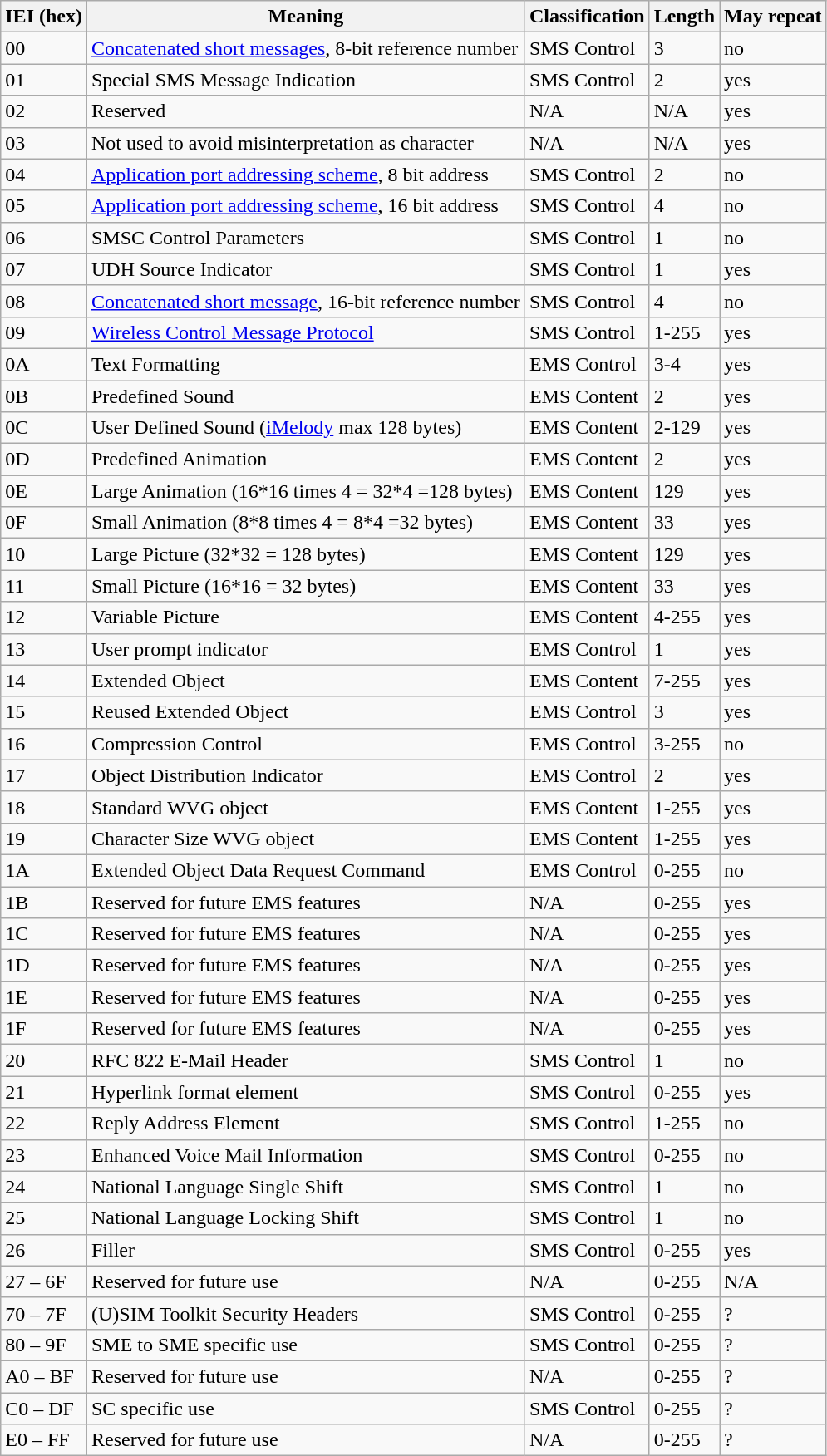<table class="wikitable">
<tr>
<th>IEI (hex)</th>
<th>Meaning</th>
<th>Classification</th>
<th>Length</th>
<th>May repeat</th>
</tr>
<tr>
<td>00</td>
<td><a href='#'>Concatenated short messages</a>, 8-bit reference number</td>
<td>SMS Control</td>
<td>3</td>
<td>no</td>
</tr>
<tr>
<td>01</td>
<td>Special SMS Message Indication</td>
<td>SMS Control</td>
<td>2</td>
<td>yes</td>
</tr>
<tr>
<td>02</td>
<td>Reserved</td>
<td>N/A</td>
<td>N/A</td>
<td>yes</td>
</tr>
<tr>
<td>03</td>
<td>Not used to avoid misinterpretation as <LF> character</td>
<td>N/A</td>
<td>N/A</td>
<td>yes</td>
</tr>
<tr>
<td>04</td>
<td><a href='#'>Application port addressing scheme</a>, 8 bit address</td>
<td>SMS Control</td>
<td>2</td>
<td>no</td>
</tr>
<tr>
<td>05</td>
<td><a href='#'>Application port addressing scheme</a>, 16 bit address</td>
<td>SMS Control</td>
<td>4</td>
<td>no</td>
</tr>
<tr>
<td>06</td>
<td>SMSC Control Parameters</td>
<td>SMS Control</td>
<td>1</td>
<td>no</td>
</tr>
<tr>
<td>07</td>
<td>UDH Source Indicator</td>
<td>SMS Control</td>
<td>1</td>
<td>yes</td>
</tr>
<tr>
<td>08</td>
<td><a href='#'>Concatenated short message</a>, 16-bit reference number</td>
<td>SMS Control</td>
<td>4</td>
<td>no</td>
</tr>
<tr>
<td>09</td>
<td><a href='#'>Wireless Control Message Protocol</a></td>
<td>SMS Control</td>
<td>1-255</td>
<td>yes</td>
</tr>
<tr>
<td>0A</td>
<td>Text Formatting</td>
<td>EMS Control</td>
<td>3-4</td>
<td>yes</td>
</tr>
<tr>
<td>0B</td>
<td>Predefined Sound</td>
<td>EMS Content</td>
<td>2</td>
<td>yes</td>
</tr>
<tr>
<td>0C</td>
<td>User Defined Sound (<a href='#'>iMelody</a> max 128 bytes)</td>
<td>EMS Content</td>
<td>2-129</td>
<td>yes</td>
</tr>
<tr>
<td>0D</td>
<td>Predefined Animation</td>
<td>EMS Content</td>
<td>2</td>
<td>yes</td>
</tr>
<tr>
<td>0E</td>
<td>Large Animation (16*16 times 4 = 32*4 =128 bytes)</td>
<td>EMS Content</td>
<td>129</td>
<td>yes</td>
</tr>
<tr>
<td>0F</td>
<td>Small Animation (8*8 times 4 = 8*4 =32 bytes)</td>
<td>EMS Content</td>
<td>33</td>
<td>yes</td>
</tr>
<tr>
<td>10</td>
<td>Large Picture (32*32 = 128 bytes)</td>
<td>EMS Content</td>
<td>129</td>
<td>yes</td>
</tr>
<tr>
<td>11</td>
<td>Small Picture (16*16 = 32 bytes)</td>
<td>EMS Content</td>
<td>33</td>
<td>yes</td>
</tr>
<tr>
<td>12</td>
<td>Variable Picture</td>
<td>EMS Content</td>
<td>4-255</td>
<td>yes</td>
</tr>
<tr>
<td>13</td>
<td>User prompt indicator</td>
<td>EMS Control</td>
<td>1</td>
<td>yes</td>
</tr>
<tr>
<td>14</td>
<td>Extended Object</td>
<td>EMS Content</td>
<td>7-255</td>
<td>yes</td>
</tr>
<tr>
<td>15</td>
<td>Reused Extended Object</td>
<td>EMS Control</td>
<td>3</td>
<td>yes</td>
</tr>
<tr>
<td>16</td>
<td>Compression Control</td>
<td>EMS Control</td>
<td>3-255</td>
<td>no</td>
</tr>
<tr>
<td>17</td>
<td>Object Distribution Indicator</td>
<td>EMS Control</td>
<td>2</td>
<td>yes</td>
</tr>
<tr>
<td>18</td>
<td>Standard WVG object</td>
<td>EMS Content</td>
<td>1-255</td>
<td>yes</td>
</tr>
<tr>
<td>19</td>
<td>Character Size WVG object</td>
<td>EMS Content</td>
<td>1-255</td>
<td>yes</td>
</tr>
<tr>
<td>1A</td>
<td>Extended Object Data Request Command</td>
<td>EMS Control</td>
<td>0-255</td>
<td>no</td>
</tr>
<tr>
<td>1B</td>
<td>Reserved for future EMS features</td>
<td>N/A</td>
<td>0-255</td>
<td>yes</td>
</tr>
<tr>
<td>1C</td>
<td>Reserved for future EMS features</td>
<td>N/A</td>
<td>0-255</td>
<td>yes</td>
</tr>
<tr>
<td>1D</td>
<td>Reserved for future EMS features</td>
<td>N/A</td>
<td>0-255</td>
<td>yes</td>
</tr>
<tr>
<td>1E</td>
<td>Reserved for future EMS features</td>
<td>N/A</td>
<td>0-255</td>
<td>yes</td>
</tr>
<tr>
<td>1F</td>
<td>Reserved for future EMS features</td>
<td>N/A</td>
<td>0-255</td>
<td>yes</td>
</tr>
<tr>
<td>20</td>
<td>RFC 822 E-Mail Header</td>
<td>SMS Control</td>
<td>1</td>
<td>no</td>
</tr>
<tr>
<td>21</td>
<td>Hyperlink format element</td>
<td>SMS Control</td>
<td>0-255</td>
<td>yes</td>
</tr>
<tr>
<td>22</td>
<td>Reply Address Element</td>
<td>SMS Control</td>
<td>1-255</td>
<td>no</td>
</tr>
<tr>
<td>23</td>
<td>Enhanced Voice Mail Information</td>
<td>SMS Control</td>
<td>0-255</td>
<td>no</td>
</tr>
<tr>
<td>24</td>
<td>National Language Single Shift</td>
<td>SMS Control</td>
<td>1</td>
<td>no</td>
</tr>
<tr>
<td>25</td>
<td>National Language Locking Shift</td>
<td>SMS Control</td>
<td>1</td>
<td>no</td>
</tr>
<tr>
<td>26</td>
<td>Filler</td>
<td>SMS Control</td>
<td>0-255</td>
<td>yes</td>
</tr>
<tr>
<td>27 – 6F</td>
<td>Reserved for future use</td>
<td>N/A</td>
<td>0-255</td>
<td>N/A</td>
</tr>
<tr>
<td>70 – 7F</td>
<td>(U)SIM Toolkit Security Headers</td>
<td>SMS Control</td>
<td>0-255</td>
<td>?</td>
</tr>
<tr>
<td>80 – 9F</td>
<td>SME to SME specific use</td>
<td>SMS Control</td>
<td>0-255</td>
<td>?</td>
</tr>
<tr>
<td>A0 – BF</td>
<td>Reserved for future use</td>
<td>N/A</td>
<td>0-255</td>
<td>?</td>
</tr>
<tr>
<td>C0 – DF</td>
<td>SC specific use</td>
<td>SMS Control</td>
<td>0-255</td>
<td>?</td>
</tr>
<tr>
<td>E0 – FF</td>
<td>Reserved for future use</td>
<td>N/A</td>
<td>0-255</td>
<td>?</td>
</tr>
</table>
